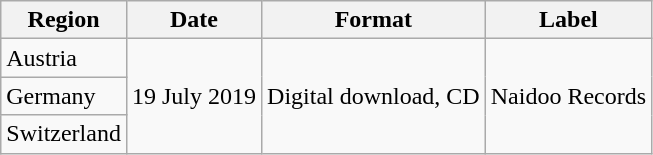<table class="wikitable">
<tr>
<th scope="col">Region</th>
<th scope="col">Date</th>
<th scope="col">Format</th>
<th scope="col">Label</th>
</tr>
<tr>
<td>Austria</td>
<td rowspan="3">19 July 2019</td>
<td rowspan="3">Digital download, CD</td>
<td rowspan="3">Naidoo Records</td>
</tr>
<tr>
<td>Germany</td>
</tr>
<tr>
<td>Switzerland</td>
</tr>
</table>
